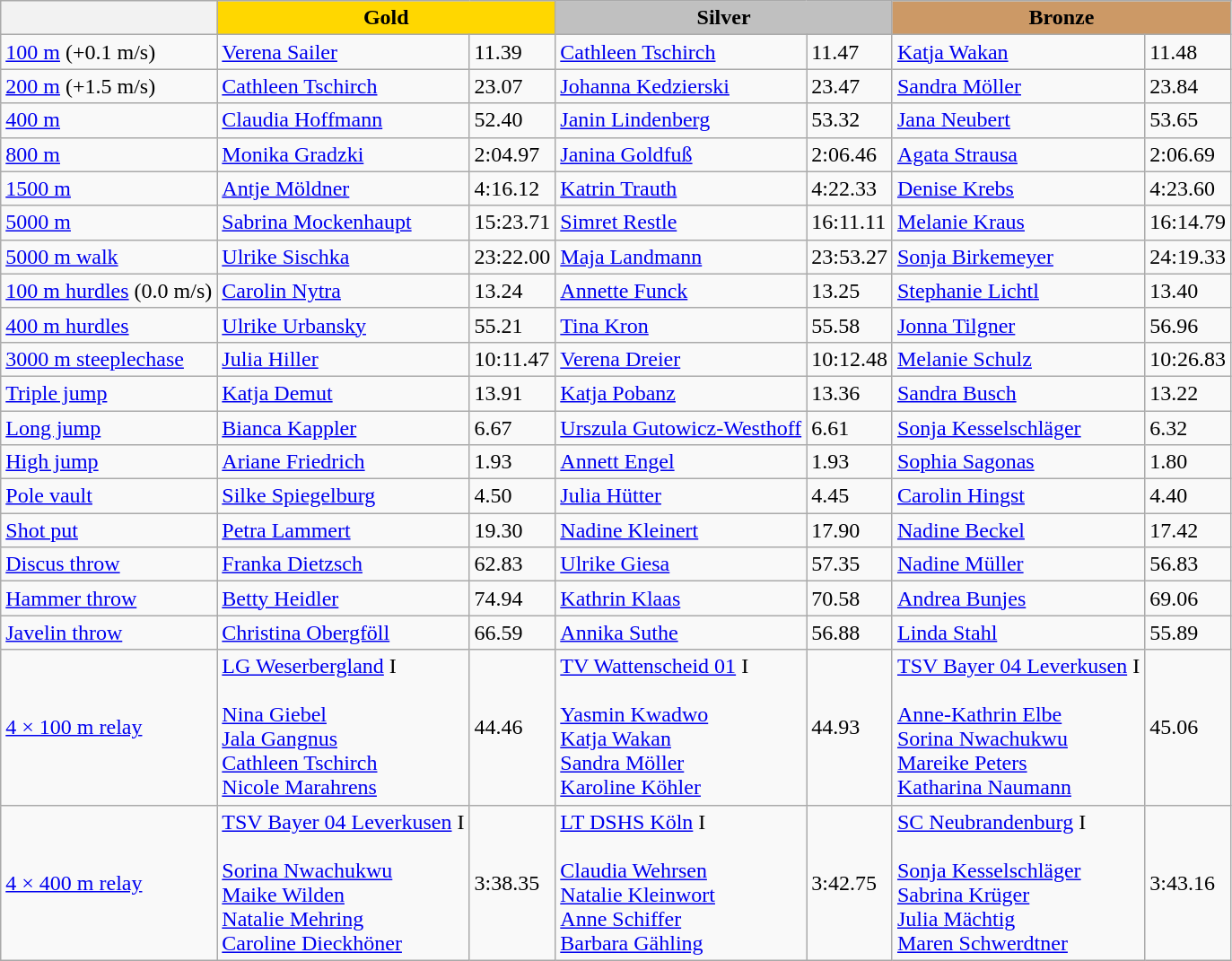<table class="wikitable">
<tr>
<th></th>
<th style="background:gold;" colspan=2>Gold</th>
<th style="background:silver;" colspan=2>Silver</th>
<th style="background:#CC9966;" colspan=2>Bronze</th>
</tr>
<tr>
<td><a href='#'>100 m</a> (+0.1 m/s)</td>
<td><a href='#'>Verena Sailer</a></td>
<td>11.39</td>
<td><a href='#'>Cathleen Tschirch</a></td>
<td>11.47</td>
<td><a href='#'>Katja Wakan</a></td>
<td>11.48 </td>
</tr>
<tr>
<td><a href='#'>200 m</a> (+1.5 m/s)</td>
<td><a href='#'>Cathleen Tschirch</a></td>
<td>23.07</td>
<td><a href='#'>Johanna Kedzierski</a></td>
<td>23.47 </td>
<td><a href='#'>Sandra Möller</a></td>
<td>23.84</td>
</tr>
<tr>
<td><a href='#'>400 m</a></td>
<td><a href='#'>Claudia Hoffmann</a></td>
<td>52.40</td>
<td><a href='#'>Janin Lindenberg</a></td>
<td>53.32</td>
<td><a href='#'>Jana Neubert</a></td>
<td>53.65</td>
</tr>
<tr>
<td><a href='#'>800 m</a></td>
<td><a href='#'>Monika Gradzki</a></td>
<td>2:04.97</td>
<td><a href='#'>Janina Goldfuß</a></td>
<td>2:06.46</td>
<td><a href='#'>Agata Strausa</a></td>
<td>2:06.69</td>
</tr>
<tr>
<td><a href='#'>1500 m</a></td>
<td><a href='#'>Antje Möldner</a></td>
<td>4:16.12</td>
<td><a href='#'>Katrin Trauth</a></td>
<td>4:22.33</td>
<td><a href='#'>Denise Krebs</a></td>
<td>4:23.60</td>
</tr>
<tr>
<td><a href='#'>5000 m</a></td>
<td><a href='#'>Sabrina Mockenhaupt</a></td>
<td>15:23.71</td>
<td><a href='#'>Simret Restle</a></td>
<td>16:11.11</td>
<td><a href='#'>Melanie Kraus</a></td>
<td>16:14.79</td>
</tr>
<tr>
<td><a href='#'>5000 m walk</a></td>
<td><a href='#'>Ulrike Sischka</a></td>
<td>23:22.00</td>
<td><a href='#'>Maja Landmann</a></td>
<td>23:53.27</td>
<td><a href='#'>Sonja Birkemeyer</a></td>
<td>24:19.33</td>
</tr>
<tr>
<td><a href='#'>100 m hurdles</a> (0.0 m/s)</td>
<td><a href='#'>Carolin Nytra</a></td>
<td>13.24</td>
<td><a href='#'>Annette Funck</a></td>
<td>13.25</td>
<td><a href='#'>Stephanie Lichtl</a></td>
<td>13.40</td>
</tr>
<tr>
<td><a href='#'>400 m hurdles</a></td>
<td><a href='#'>Ulrike Urbansky</a></td>
<td>55.21 </td>
<td><a href='#'>Tina Kron</a></td>
<td>55.58</td>
<td><a href='#'>Jonna Tilgner</a></td>
<td>56.96</td>
</tr>
<tr>
<td><a href='#'>3000 m steeplechase</a></td>
<td><a href='#'>Julia Hiller</a></td>
<td>10:11.47</td>
<td><a href='#'>Verena Dreier</a></td>
<td>10:12.48</td>
<td><a href='#'>Melanie Schulz</a></td>
<td>10:26.83</td>
</tr>
<tr>
<td><a href='#'>Triple jump</a></td>
<td><a href='#'>Katja Demut</a></td>
<td>13.91</td>
<td><a href='#'>Katja Pobanz</a></td>
<td>13.36</td>
<td><a href='#'>Sandra Busch</a></td>
<td>13.22</td>
</tr>
<tr>
<td><a href='#'>Long jump</a></td>
<td><a href='#'>Bianca Kappler</a></td>
<td>6.67</td>
<td><a href='#'>Urszula Gutowicz-Westhoff</a></td>
<td>6.61</td>
<td><a href='#'>Sonja Kesselschläger</a></td>
<td>6.32 </td>
</tr>
<tr>
<td><a href='#'>High jump</a></td>
<td><a href='#'>Ariane Friedrich</a></td>
<td>1.93</td>
<td><a href='#'>Annett Engel</a></td>
<td>1.93</td>
<td><a href='#'>Sophia Sagonas</a></td>
<td>1.80</td>
</tr>
<tr>
<td><a href='#'>Pole vault</a></td>
<td><a href='#'>Silke Spiegelburg</a></td>
<td>4.50</td>
<td><a href='#'>Julia Hütter</a></td>
<td>4.45</td>
<td><a href='#'>Carolin Hingst</a></td>
<td>4.40</td>
</tr>
<tr>
<td><a href='#'>Shot put</a></td>
<td><a href='#'>Petra Lammert</a></td>
<td>19.30</td>
<td><a href='#'>Nadine Kleinert</a></td>
<td>17.90</td>
<td><a href='#'>Nadine Beckel</a></td>
<td>17.42</td>
</tr>
<tr>
<td><a href='#'>Discus throw</a></td>
<td><a href='#'>Franka Dietzsch</a></td>
<td>62.83</td>
<td><a href='#'>Ulrike Giesa</a></td>
<td>57.35</td>
<td><a href='#'>Nadine Müller</a></td>
<td>56.83</td>
</tr>
<tr>
<td><a href='#'>Hammer throw</a></td>
<td><a href='#'>Betty Heidler</a></td>
<td>74.94 </td>
<td><a href='#'>Kathrin Klaas</a></td>
<td>70.58</td>
<td><a href='#'>Andrea Bunjes</a></td>
<td>69.06</td>
</tr>
<tr>
<td><a href='#'>Javelin throw</a></td>
<td><a href='#'>Christina Obergföll</a></td>
<td>66.59</td>
<td><a href='#'>Annika Suthe</a></td>
<td>56.88</td>
<td><a href='#'>Linda Stahl</a></td>
<td>55.89</td>
</tr>
<tr>
<td><a href='#'>4 × 100 m relay</a></td>
<td><a href='#'>LG Weserbergland</a> I <br><br><a href='#'>Nina Giebel</a> <br>
<a href='#'>Jala Gangnus</a> <br>
<a href='#'>Cathleen Tschirch</a> <br>
<a href='#'>Nicole Marahrens</a></td>
<td>44.46</td>
<td><a href='#'>TV Wattenscheid 01</a> I <br><br><a href='#'>Yasmin Kwadwo</a> <br>
<a href='#'>Katja Wakan</a> <br>
<a href='#'>Sandra Möller</a> <br>
<a href='#'>Karoline Köhler</a></td>
<td>44.93</td>
<td><a href='#'>TSV Bayer 04 Leverkusen</a> I <br><br><a href='#'>Anne-Kathrin Elbe</a> <br>
<a href='#'>Sorina Nwachukwu</a> <br>
<a href='#'>Mareike Peters</a> <br>
<a href='#'>Katharina Naumann</a></td>
<td>45.06</td>
</tr>
<tr>
<td><a href='#'>4 × 400 m relay</a></td>
<td><a href='#'>TSV Bayer 04 Leverkusen</a> I <br><br><a href='#'>Sorina Nwachukwu</a> <br>
<a href='#'>Maike Wilden</a> <br>
<a href='#'>Natalie Mehring</a> <br>
<a href='#'>Caroline Dieckhöner</a></td>
<td>3:38.35</td>
<td><a href='#'>LT DSHS Köln</a> I <br><br><a href='#'>Claudia Wehrsen</a> <br>
<a href='#'>Natalie Kleinwort</a> <br>
<a href='#'>Anne Schiffer</a> <br>
<a href='#'>Barbara Gähling</a></td>
<td>3:42.75</td>
<td><a href='#'>SC Neubrandenburg</a> I <br><br><a href='#'>Sonja Kesselschläger</a> <br>
<a href='#'>Sabrina Krüger</a> <br>
<a href='#'>Julia Mächtig</a> <br>
<a href='#'>Maren Schwerdtner</a></td>
<td>3:43.16</td>
</tr>
</table>
